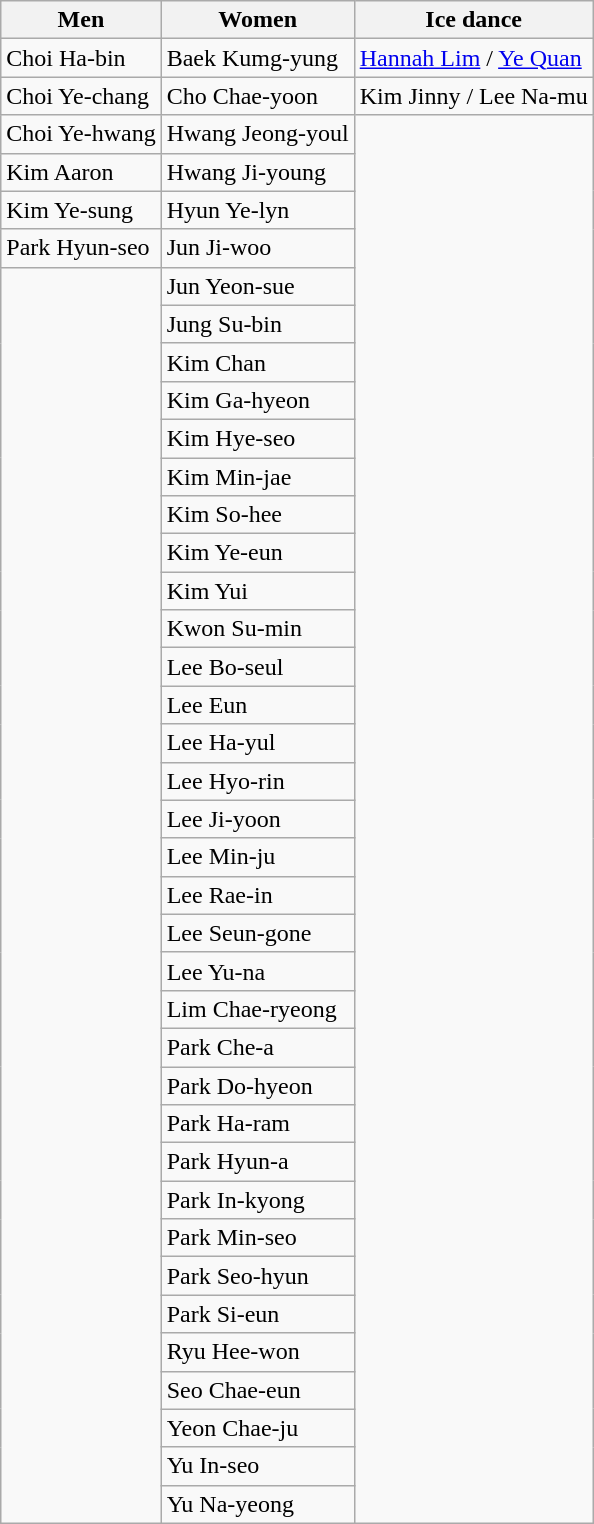<table class="wikitable">
<tr>
<th>Men</th>
<th>Women</th>
<th>Ice dance</th>
</tr>
<tr>
<td>Choi Ha-bin</td>
<td>Baek Kumg-yung</td>
<td><a href='#'>Hannah Lim</a> / <a href='#'>Ye Quan</a></td>
</tr>
<tr>
<td>Choi Ye-chang</td>
<td>Cho Chae-yoon</td>
<td>Kim Jinny / Lee Na-mu</td>
</tr>
<tr>
<td>Choi Ye-hwang</td>
<td>Hwang Jeong-youl</td>
<td rowspan=37></td>
</tr>
<tr>
<td>Kim Aaron</td>
<td>Hwang Ji-young</td>
</tr>
<tr>
<td>Kim Ye-sung</td>
<td>Hyun Ye-lyn</td>
</tr>
<tr>
<td>Park Hyun-seo</td>
<td>Jun Ji-woo</td>
</tr>
<tr>
<td rowspan=33></td>
<td>Jun Yeon-sue</td>
</tr>
<tr>
<td>Jung Su-bin</td>
</tr>
<tr>
<td>Kim Chan</td>
</tr>
<tr>
<td>Kim Ga-hyeon</td>
</tr>
<tr>
<td>Kim Hye-seo</td>
</tr>
<tr>
<td>Kim Min-jae</td>
</tr>
<tr>
<td>Kim So-hee</td>
</tr>
<tr>
<td>Kim Ye-eun</td>
</tr>
<tr>
<td>Kim Yui</td>
</tr>
<tr>
<td>Kwon Su-min</td>
</tr>
<tr>
<td>Lee Bo-seul</td>
</tr>
<tr>
<td>Lee Eun</td>
</tr>
<tr>
<td>Lee Ha-yul</td>
</tr>
<tr>
<td>Lee Hyo-rin</td>
</tr>
<tr>
<td>Lee Ji-yoon</td>
</tr>
<tr>
<td>Lee Min-ju</td>
</tr>
<tr>
<td>Lee Rae-in</td>
</tr>
<tr>
<td>Lee Seun-gone</td>
</tr>
<tr>
<td>Lee Yu-na</td>
</tr>
<tr>
<td>Lim Chae-ryeong</td>
</tr>
<tr>
<td>Park Che-a</td>
</tr>
<tr>
<td>Park Do-hyeon</td>
</tr>
<tr>
<td>Park Ha-ram</td>
</tr>
<tr>
<td>Park Hyun-a</td>
</tr>
<tr>
<td>Park In-kyong</td>
</tr>
<tr>
<td>Park Min-seo</td>
</tr>
<tr>
<td>Park Seo-hyun</td>
</tr>
<tr>
<td>Park Si-eun</td>
</tr>
<tr>
<td>Ryu Hee-won</td>
</tr>
<tr>
<td>Seo Chae-eun</td>
</tr>
<tr>
<td>Yeon Chae-ju</td>
</tr>
<tr>
<td>Yu In-seo</td>
</tr>
<tr>
<td>Yu Na-yeong</td>
</tr>
</table>
